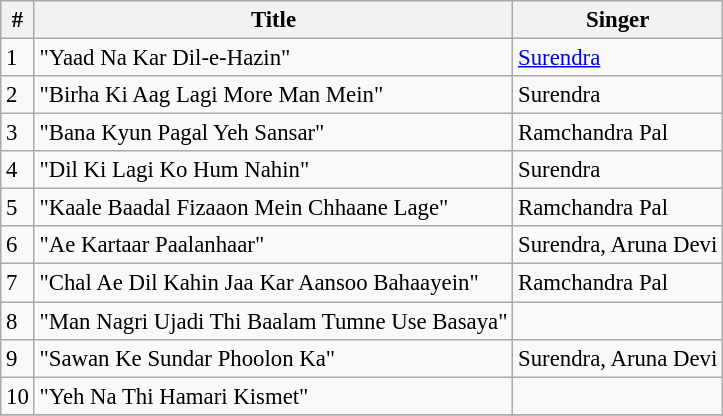<table class="wikitable" style="font-size:95%;">
<tr>
<th>#</th>
<th>Title</th>
<th>Singer</th>
</tr>
<tr>
<td>1</td>
<td>"Yaad Na Kar Dil-e-Hazin"</td>
<td><a href='#'>Surendra</a></td>
</tr>
<tr>
<td>2</td>
<td>"Birha Ki Aag Lagi More Man Mein"</td>
<td>Surendra</td>
</tr>
<tr>
<td>3</td>
<td>"Bana Kyun Pagal Yeh Sansar"</td>
<td>Ramchandra Pal</td>
</tr>
<tr>
<td>4</td>
<td>"Dil Ki Lagi Ko Hum Nahin"</td>
<td>Surendra</td>
</tr>
<tr>
<td>5</td>
<td>"Kaale Baadal Fizaaon Mein Chhaane Lage"</td>
<td>Ramchandra Pal</td>
</tr>
<tr>
<td>6</td>
<td>"Ae Kartaar Paalanhaar"</td>
<td>Surendra, Aruna Devi</td>
</tr>
<tr>
<td>7</td>
<td>"Chal Ae Dil Kahin Jaa Kar Aansoo Bahaayein"</td>
<td>Ramchandra Pal</td>
</tr>
<tr>
<td>8</td>
<td>"Man Nagri Ujadi Thi Baalam Tumne Use Basaya"</td>
<td></td>
</tr>
<tr>
<td>9</td>
<td>"Sawan Ke Sundar Phoolon Ka"</td>
<td>Surendra, Aruna Devi</td>
</tr>
<tr>
<td>10</td>
<td>"Yeh Na Thi Hamari Kismet"</td>
<td></td>
</tr>
<tr>
</tr>
</table>
